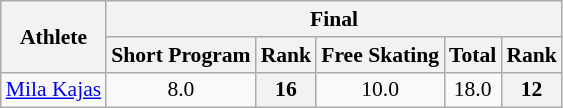<table class="wikitable" style="font-size:90%">
<tr>
<th rowspan="2">Athlete</th>
<th colspan="9">Final</th>
</tr>
<tr>
<th>Short Program</th>
<th>Rank</th>
<th>Free Skating</th>
<th>Total</th>
<th>Rank</th>
</tr>
<tr>
<td><a href='#'>Mila Kajas</a></td>
<td align="center">8.0</td>
<th align="center">16</th>
<td align="center">10.0</td>
<td align="center">18.0</td>
<th align="center">12</th>
</tr>
</table>
